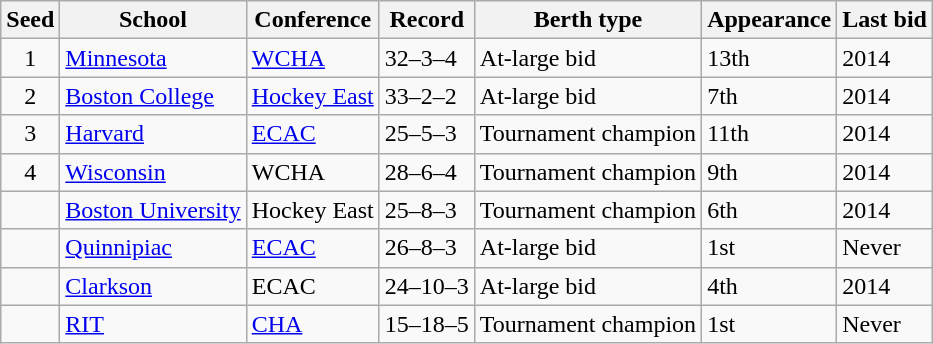<table class="wikitable">
<tr>
<th>Seed</th>
<th>School</th>
<th>Conference</th>
<th>Record</th>
<th>Berth type</th>
<th>Appearance</th>
<th>Last bid</th>
</tr>
<tr>
<td align=center>1</td>
<td><a href='#'>Minnesota</a></td>
<td><a href='#'>WCHA</a></td>
<td>32–3–4</td>
<td>At-large bid</td>
<td>13th</td>
<td>2014</td>
</tr>
<tr>
<td align=center>2</td>
<td><a href='#'>Boston College</a></td>
<td><a href='#'>Hockey East</a></td>
<td>33–2–2</td>
<td>At-large bid</td>
<td>7th</td>
<td>2014</td>
</tr>
<tr>
<td align=center>3</td>
<td><a href='#'>Harvard</a></td>
<td><a href='#'>ECAC</a></td>
<td>25–5–3</td>
<td>Tournament champion</td>
<td>11th</td>
<td>2014</td>
</tr>
<tr>
<td align=center>4</td>
<td><a href='#'>Wisconsin</a></td>
<td>WCHA</td>
<td>28–6–4</td>
<td>Tournament champion</td>
<td>9th</td>
<td>2014</td>
</tr>
<tr>
<td></td>
<td><a href='#'>Boston University</a></td>
<td>Hockey East</td>
<td>25–8–3</td>
<td>Tournament champion</td>
<td>6th</td>
<td>2014</td>
</tr>
<tr>
<td></td>
<td><a href='#'>Quinnipiac</a></td>
<td><a href='#'>ECAC</a></td>
<td>26–8–3</td>
<td>At-large bid</td>
<td>1st</td>
<td>Never</td>
</tr>
<tr>
<td></td>
<td><a href='#'>Clarkson</a></td>
<td>ECAC</td>
<td>24–10–3</td>
<td>At-large bid</td>
<td>4th</td>
<td>2014</td>
</tr>
<tr>
<td></td>
<td><a href='#'>RIT</a></td>
<td><a href='#'>CHA</a></td>
<td>15–18–5</td>
<td>Tournament champion</td>
<td>1st</td>
<td>Never</td>
</tr>
</table>
